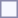<table style="border:1px solid #8888aa; background-color:#f7f8ff; padding:5px; font-size:95%; margin: 0px 12px 12px 0px;">
</table>
